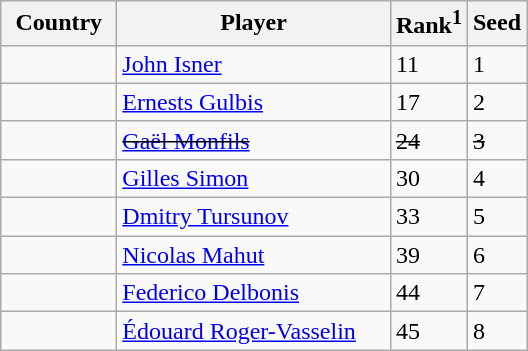<table class="sortable wikitable">
<tr>
<th width="70">Country</th>
<th width="175">Player</th>
<th>Rank<sup>1</sup></th>
<th>Seed</th>
</tr>
<tr>
<td></td>
<td><a href='#'>John Isner</a></td>
<td>11</td>
<td>1</td>
</tr>
<tr>
<td></td>
<td><a href='#'>Ernests Gulbis</a></td>
<td>17</td>
<td>2</td>
</tr>
<tr>
<td><s></s></td>
<td><s><a href='#'>Gaël Monfils</a></s></td>
<td><s>24</s></td>
<td><s>3</s></td>
</tr>
<tr>
<td></td>
<td><a href='#'>Gilles Simon</a></td>
<td>30</td>
<td>4</td>
</tr>
<tr>
<td></td>
<td><a href='#'>Dmitry Tursunov</a></td>
<td>33</td>
<td>5</td>
</tr>
<tr>
<td></td>
<td><a href='#'>Nicolas Mahut</a></td>
<td>39</td>
<td>6</td>
</tr>
<tr>
<td></td>
<td><a href='#'>Federico Delbonis</a></td>
<td>44</td>
<td>7</td>
</tr>
<tr>
<td></td>
<td><a href='#'>Édouard Roger-Vasselin</a></td>
<td>45</td>
<td>8</td>
</tr>
</table>
